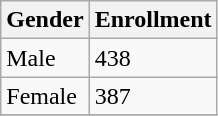<table class="wikitable sortable">
<tr>
<th>Gender</th>
<th>Enrollment</th>
</tr>
<tr>
<td>Male</td>
<td>438</td>
</tr>
<tr>
<td>Female</td>
<td>387</td>
</tr>
<tr>
</tr>
</table>
